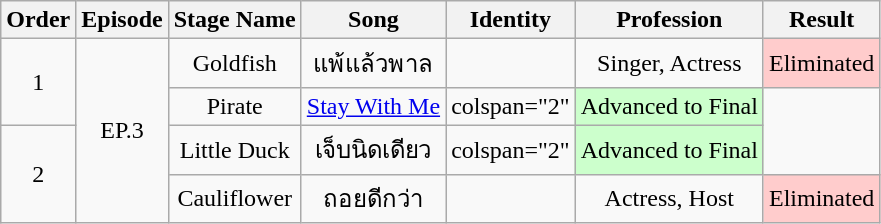<table class="wikitable">
<tr>
<th>Order</th>
<th>Episode</th>
<th>Stage Name</th>
<th>Song</th>
<th>Identity</th>
<th>Profession</th>
<th>Result</th>
</tr>
<tr>
<td rowspan="2" align="center">1</td>
<td rowspan="4" align="center">EP.3</td>
<td style="text-align:center;">Goldfish</td>
<td style="text-align:center;">แพ้แล้วพาล</td>
<td style="text-align:center;"></td>
<td style="text-align:center;">Singer, Actress</td>
<td style="text-align:center; background:#ffcccc;">Eliminated</td>
</tr>
<tr>
<td style="text-align:center;">Pirate</td>
<td style="text-align:center;"><a href='#'>Stay With Me</a></td>
<td>colspan="2"  </td>
<td style="text-align:center; background:#ccffcc;">Advanced to Final</td>
</tr>
<tr>
<td rowspan="2" align="center">2</td>
<td style="text-align:center;">Little Duck</td>
<td style="text-align:center;">เจ็บนิดเดียว</td>
<td>colspan="2"  </td>
<td style="text-align:center; background:#ccffcc;">Advanced to Final</td>
</tr>
<tr>
<td style="text-align:center;">Cauliflower</td>
<td style="text-align:center;">ถอยดีกว่า</td>
<td style="text-align:center;"></td>
<td style="text-align:center;">Actress, Host</td>
<td style="text-align:center; background:#ffcccc;">Eliminated</td>
</tr>
</table>
